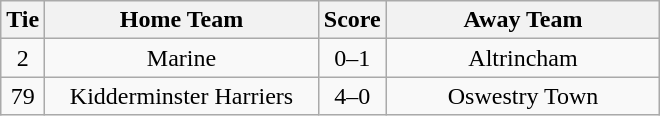<table class="wikitable" style="text-align:center;">
<tr>
<th width=20>Tie</th>
<th width=175>Home Team</th>
<th width=20>Score</th>
<th width=175>Away Team</th>
</tr>
<tr>
<td>2</td>
<td>Marine</td>
<td>0–1</td>
<td>Altrincham</td>
</tr>
<tr>
<td>79</td>
<td>Kidderminster Harriers</td>
<td>4–0</td>
<td>Oswestry Town</td>
</tr>
</table>
